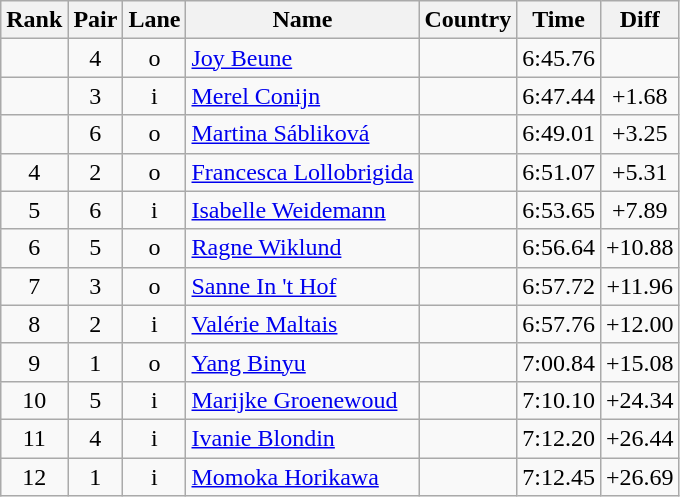<table class="wikitable sortable" style="text-align:center">
<tr>
<th>Rank</th>
<th>Pair</th>
<th>Lane</th>
<th>Name</th>
<th>Country</th>
<th>Time</th>
<th>Diff</th>
</tr>
<tr>
<td></td>
<td>4</td>
<td>o</td>
<td align=left><a href='#'>Joy Beune</a></td>
<td align=left></td>
<td>6:45.76</td>
<td></td>
</tr>
<tr>
<td></td>
<td>3</td>
<td>i</td>
<td align=left><a href='#'>Merel Conijn</a></td>
<td align=left></td>
<td>6:47.44</td>
<td>+1.68</td>
</tr>
<tr>
<td></td>
<td>6</td>
<td>o</td>
<td align=left><a href='#'>Martina Sábliková</a></td>
<td align=left></td>
<td>6:49.01</td>
<td>+3.25</td>
</tr>
<tr>
<td>4</td>
<td>2</td>
<td>o</td>
<td align=left><a href='#'>Francesca Lollobrigida</a></td>
<td align=left></td>
<td>6:51.07</td>
<td>+5.31</td>
</tr>
<tr>
<td>5</td>
<td>6</td>
<td>i</td>
<td align=left><a href='#'>Isabelle Weidemann</a></td>
<td align=left></td>
<td>6:53.65</td>
<td>+7.89</td>
</tr>
<tr>
<td>6</td>
<td>5</td>
<td>o</td>
<td align=left><a href='#'>Ragne Wiklund</a></td>
<td align=left></td>
<td>6:56.64</td>
<td>+10.88</td>
</tr>
<tr>
<td>7</td>
<td>3</td>
<td>o</td>
<td align=left><a href='#'>Sanne In 't Hof</a></td>
<td align=left></td>
<td>6:57.72</td>
<td>+11.96</td>
</tr>
<tr>
<td>8</td>
<td>2</td>
<td>i</td>
<td align=left><a href='#'>Valérie Maltais</a></td>
<td align=left></td>
<td>6:57.76</td>
<td>+12.00</td>
</tr>
<tr>
<td>9</td>
<td>1</td>
<td>o</td>
<td align=left><a href='#'>Yang Binyu</a></td>
<td align=left></td>
<td>7:00.84</td>
<td>+15.08</td>
</tr>
<tr>
<td>10</td>
<td>5</td>
<td>i</td>
<td align=left><a href='#'>Marijke Groenewoud</a></td>
<td align=left></td>
<td>7:10.10</td>
<td>+24.34</td>
</tr>
<tr>
<td>11</td>
<td>4</td>
<td>i</td>
<td align=left><a href='#'>Ivanie Blondin</a></td>
<td align=left></td>
<td>7:12.20</td>
<td>+26.44</td>
</tr>
<tr>
<td>12</td>
<td>1</td>
<td>i</td>
<td align=left><a href='#'>Momoka Horikawa</a></td>
<td align=left></td>
<td>7:12.45</td>
<td>+26.69</td>
</tr>
</table>
